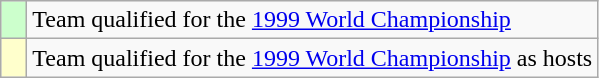<table class="wikitable">
<tr>
<td width=10px bgcolor=#ccffcc></td>
<td>Team qualified for the <a href='#'>1999 World Championship</a></td>
</tr>
<tr>
<td width=10px bgcolor=#ffffcc></td>
<td>Team qualified for the <a href='#'>1999 World Championship</a> as hosts</td>
</tr>
</table>
